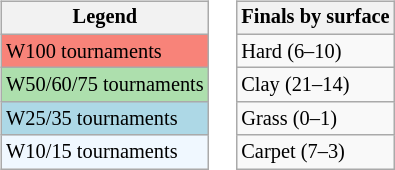<table>
<tr valign=top>
<td><br><table class=wikitable style="font-size:85%">
<tr>
<th>Legend</th>
</tr>
<tr style="background:#f88379;">
<td>W100 tournaments</td>
</tr>
<tr style="background:#addfad;">
<td>W50/60/75 tournaments</td>
</tr>
<tr style="background:lightblue;">
<td>W25/35 tournaments</td>
</tr>
<tr style="background:#f0f8ff;">
<td>W10/15 tournaments</td>
</tr>
</table>
</td>
<td><br><table class=wikitable style="font-size:85%">
<tr>
<th>Finals by surface</th>
</tr>
<tr>
<td>Hard (6–10)</td>
</tr>
<tr>
<td>Clay (21–14)</td>
</tr>
<tr>
<td>Grass (0–1)</td>
</tr>
<tr>
<td>Carpet (7–3)</td>
</tr>
</table>
</td>
</tr>
</table>
